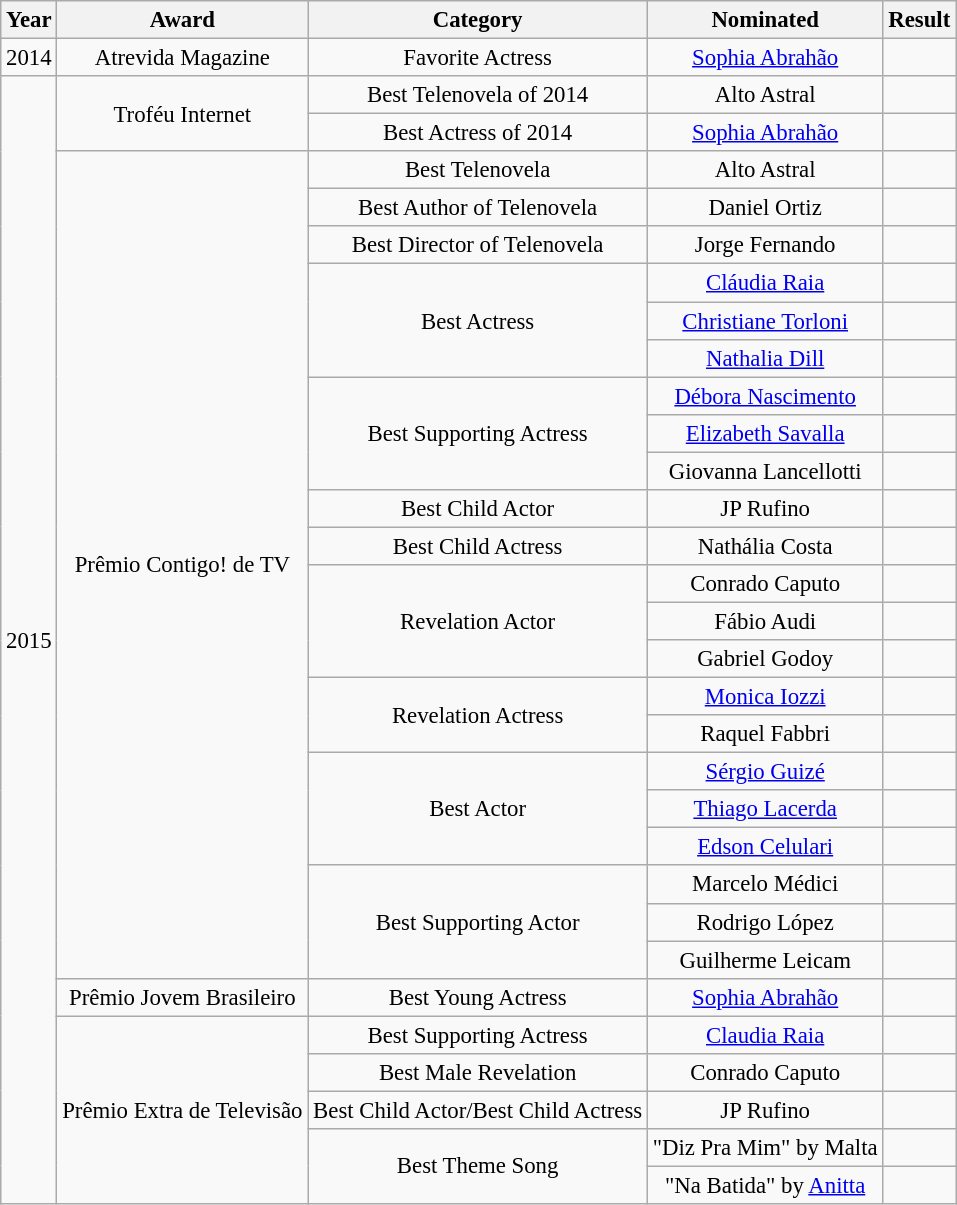<table class="wikitable" style="text-align:center; font-size: 95%;">
<tr>
<th>Year</th>
<th>Award</th>
<th>Category</th>
<th>Nominated</th>
<th>Result</th>
</tr>
<tr>
<td rowspan="1">2014</td>
<td rowspan="1">Atrevida Magazine</td>
<td>Favorite Actress</td>
<td><a href='#'>Sophia Abrahão</a></td>
<td></td>
</tr>
<tr>
<td rowspan="30">2015</td>
<td rowspan="2">Troféu Internet</td>
<td>Best Telenovela of 2014</td>
<td>Alto Astral</td>
<td></td>
</tr>
<tr>
<td>Best Actress of 2014</td>
<td><a href='#'>Sophia Abrahão</a></td>
<td></td>
</tr>
<tr>
<td rowspan="22">Prêmio Contigo! de TV</td>
<td>Best Telenovela</td>
<td>Alto Astral</td>
<td></td>
</tr>
<tr>
<td>Best Author of Telenovela</td>
<td>Daniel Ortiz</td>
<td></td>
</tr>
<tr>
<td>Best Director of Telenovela</td>
<td>Jorge Fernando</td>
<td></td>
</tr>
<tr>
<td rowspan="3">Best Actress</td>
<td><a href='#'>Cláudia Raia</a></td>
<td></td>
</tr>
<tr>
<td><a href='#'>Christiane Torloni</a></td>
<td></td>
</tr>
<tr>
<td><a href='#'>Nathalia Dill</a></td>
<td></td>
</tr>
<tr>
<td rowspan="3">Best Supporting Actress</td>
<td><a href='#'>Débora Nascimento</a></td>
<td></td>
</tr>
<tr>
<td><a href='#'>Elizabeth Savalla</a></td>
<td></td>
</tr>
<tr>
<td>Giovanna Lancellotti</td>
<td></td>
</tr>
<tr>
<td>Best Child Actor</td>
<td>JP Rufino</td>
<td></td>
</tr>
<tr>
<td>Best Child Actress</td>
<td>Nathália Costa</td>
<td></td>
</tr>
<tr>
<td rowspan="3">Revelation Actor</td>
<td>Conrado Caputo</td>
<td></td>
</tr>
<tr>
<td>Fábio Audi</td>
<td></td>
</tr>
<tr>
<td>Gabriel Godoy</td>
<td></td>
</tr>
<tr>
<td rowspan="2">Revelation Actress</td>
<td><a href='#'>Monica Iozzi</a></td>
<td></td>
</tr>
<tr>
<td>Raquel Fabbri</td>
<td></td>
</tr>
<tr>
<td rowspan="3">Best Actor</td>
<td><a href='#'>Sérgio Guizé</a></td>
<td></td>
</tr>
<tr>
<td><a href='#'>Thiago Lacerda</a></td>
<td></td>
</tr>
<tr>
<td><a href='#'>Edson Celulari</a></td>
<td></td>
</tr>
<tr>
<td rowspan="3">Best Supporting Actor</td>
<td>Marcelo Médici</td>
<td></td>
</tr>
<tr>
<td>Rodrigo López</td>
<td></td>
</tr>
<tr>
<td>Guilherme Leicam</td>
<td></td>
</tr>
<tr>
<td rowspan="1">Prêmio Jovem Brasileiro</td>
<td>Best Young Actress</td>
<td><a href='#'>Sophia Abrahão</a></td>
<td></td>
</tr>
<tr>
<td rowspan="5">Prêmio Extra de Televisão</td>
<td>Best Supporting Actress</td>
<td><a href='#'>Claudia Raia</a></td>
<td></td>
</tr>
<tr>
<td>Best Male Revelation</td>
<td>Conrado Caputo</td>
<td></td>
</tr>
<tr>
<td>Best Child Actor/Best Child Actress</td>
<td>JP Rufino</td>
<td></td>
</tr>
<tr>
<td rowspan="2">Best Theme Song</td>
<td>"Diz Pra Mim" by Malta</td>
<td></td>
</tr>
<tr>
<td>"Na Batida" by <a href='#'>Anitta</a></td>
<td></td>
</tr>
</table>
